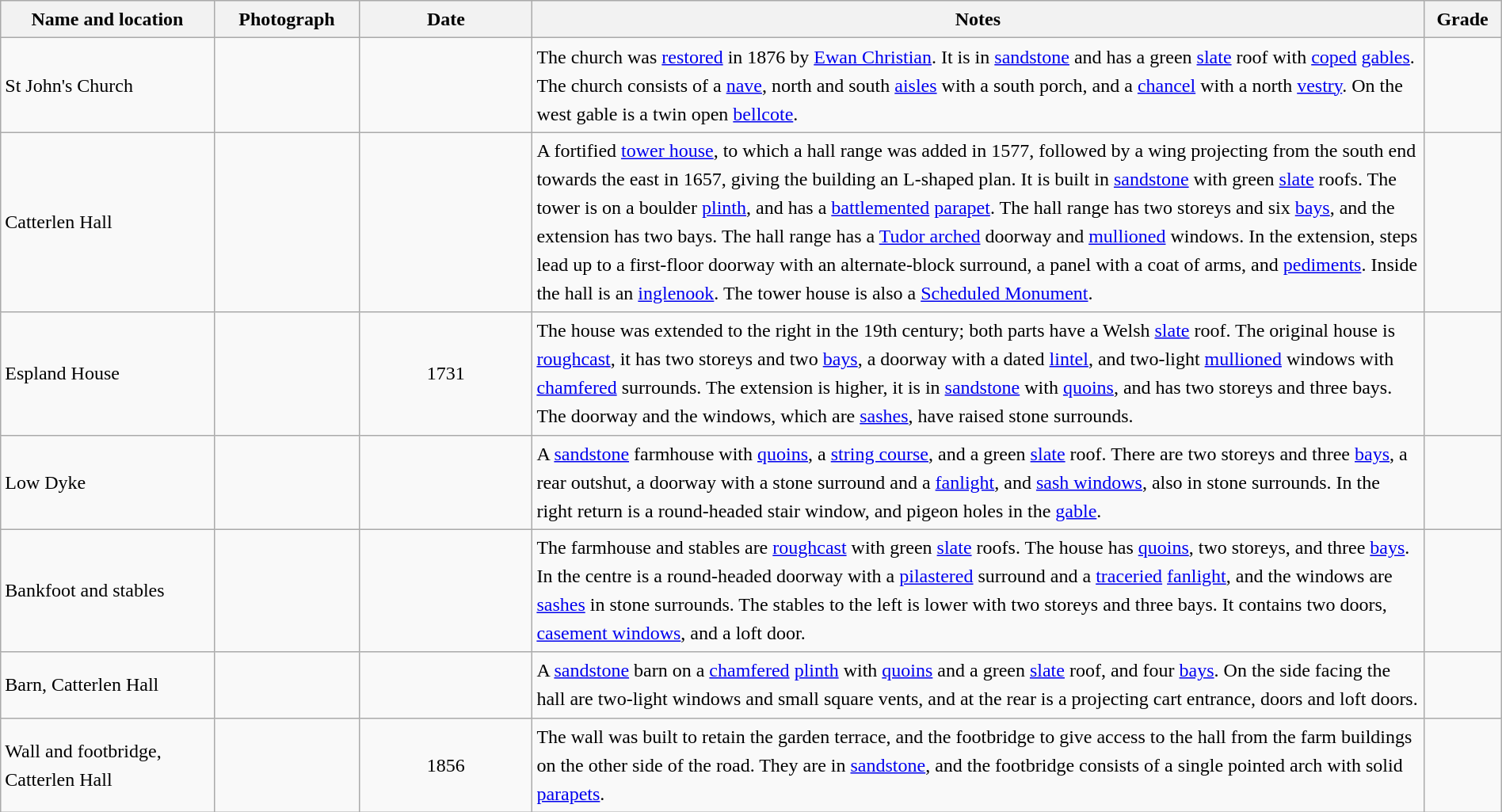<table class="wikitable sortable plainrowheaders" style="width:100%; border:0; text-align:left; line-height:150%;">
<tr>
<th scope="col"  style="width:150px">Name and location</th>
<th scope="col"  style="width:100px" class="unsortable">Photograph</th>
<th scope="col"  style="width:120px">Date</th>
<th scope="col"  style="width:650px" class="unsortable">Notes</th>
<th scope="col"  style="width:50px">Grade</th>
</tr>
<tr>
<td>St John's Church<br><small></small></td>
<td></td>
<td align="center"></td>
<td>The church was <a href='#'>restored</a> in 1876 by <a href='#'>Ewan Christian</a>.  It is in <a href='#'>sandstone</a> and has a green <a href='#'>slate</a> roof with <a href='#'>coped</a> <a href='#'>gables</a>.  The church consists of a <a href='#'>nave</a>, north and south <a href='#'>aisles</a> with a south porch, and a <a href='#'>chancel</a> with a north <a href='#'>vestry</a>.  On the west gable is a twin open <a href='#'>bellcote</a>.</td>
<td align="center" ></td>
</tr>
<tr>
<td>Catterlen Hall<br><small></small></td>
<td></td>
<td align="center"></td>
<td>A fortified <a href='#'>tower house</a>, to which a hall range was added in 1577, followed by a wing projecting from the south end towards the east in 1657, giving the building an L-shaped plan.  It is built in <a href='#'>sandstone</a> with green <a href='#'>slate</a> roofs.  The tower is on a boulder <a href='#'>plinth</a>, and has a <a href='#'>battlemented</a> <a href='#'>parapet</a>.  The hall range has two storeys and six <a href='#'>bays</a>, and the extension has two bays.  The hall range has a <a href='#'>Tudor arched</a> doorway and <a href='#'>mullioned</a> windows.  In the extension, steps lead up to a first-floor doorway with an alternate-block surround, a panel with a coat of arms, and <a href='#'>pediments</a>.  Inside the hall is an <a href='#'>inglenook</a>.  The tower house is also a <a href='#'>Scheduled Monument</a>.</td>
<td align="center" ></td>
</tr>
<tr>
<td>Espland House<br><small></small></td>
<td></td>
<td align="center">1731</td>
<td>The house was extended to the right in the 19th century; both parts have a Welsh <a href='#'>slate</a> roof.  The original house is <a href='#'>roughcast</a>, it has two storeys and two <a href='#'>bays</a>, a doorway with a dated <a href='#'>lintel</a>, and two-light <a href='#'>mullioned</a> windows with <a href='#'>chamfered</a> surrounds.  The extension is higher, it is in <a href='#'>sandstone</a> with <a href='#'>quoins</a>, and has two storeys and three bays.  The doorway and the windows, which are <a href='#'>sashes</a>, have raised stone surrounds.</td>
<td align="center" ></td>
</tr>
<tr>
<td>Low Dyke<br><small></small></td>
<td></td>
<td align="center"></td>
<td>A <a href='#'>sandstone</a> farmhouse with <a href='#'>quoins</a>, a <a href='#'>string course</a>, and a green <a href='#'>slate</a> roof.  There are two storeys and three <a href='#'>bays</a>, a rear outshut, a doorway with a stone surround and a <a href='#'>fanlight</a>, and <a href='#'>sash windows</a>, also in stone surrounds.  In the right return is a round-headed stair window, and pigeon holes in the <a href='#'>gable</a>.</td>
<td align="center" ></td>
</tr>
<tr>
<td>Bankfoot and stables<br><small></small></td>
<td></td>
<td align="center"></td>
<td>The farmhouse and stables are <a href='#'>roughcast</a> with green <a href='#'>slate</a> roofs.  The house has <a href='#'>quoins</a>, two storeys, and three <a href='#'>bays</a>.  In the centre is a round-headed doorway with a <a href='#'>pilastered</a> surround and a <a href='#'>traceried</a> <a href='#'>fanlight</a>, and the windows are <a href='#'>sashes</a> in stone surrounds.  The stables to the left is lower with two storeys and three bays.  It contains two doors, <a href='#'>casement windows</a>, and a loft door.</td>
<td align="center" ></td>
</tr>
<tr>
<td>Barn, Catterlen Hall<br><small></small></td>
<td></td>
<td align="center"></td>
<td>A <a href='#'>sandstone</a> barn on a <a href='#'>chamfered</a> <a href='#'>plinth</a> with <a href='#'>quoins</a> and a green <a href='#'>slate</a> roof, and four <a href='#'>bays</a>.  On the side facing the hall are two-light windows and small square vents, and at the rear is a projecting cart entrance, doors and loft doors.</td>
<td align="center" ></td>
</tr>
<tr>
<td>Wall and footbridge, Catterlen Hall<br><small></small></td>
<td></td>
<td align="center">1856</td>
<td>The wall was built to retain the garden terrace, and the footbridge to give access to the hall from the farm buildings on the other side of the road.  They are in <a href='#'>sandstone</a>, and the footbridge consists of a single pointed arch with solid <a href='#'>parapets</a>.</td>
<td align="center" ></td>
</tr>
<tr>
</tr>
</table>
